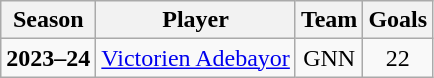<table class="wikitable" style="text-align:center;">
<tr>
<th>Season</th>
<th>Player</th>
<th>Team</th>
<th>Goals</th>
</tr>
<tr>
<td><strong>2023–24</strong></td>
<td align=left> <a href='#'>Victorien Adebayor</a></td>
<td>GNN</td>
<td>22</td>
</tr>
</table>
